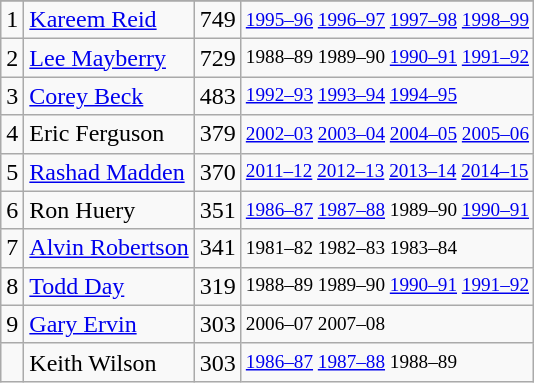<table class="wikitable">
<tr>
</tr>
<tr>
<td>1</td>
<td><a href='#'>Kareem Reid</a></td>
<td>749</td>
<td style="font-size:80%;"><a href='#'>1995–96</a> <a href='#'>1996–97</a> <a href='#'>1997–98</a> <a href='#'>1998–99</a></td>
</tr>
<tr>
<td>2</td>
<td><a href='#'>Lee Mayberry</a></td>
<td>729</td>
<td style="font-size:80%;">1988–89 1989–90 <a href='#'>1990–91</a> <a href='#'>1991–92</a></td>
</tr>
<tr>
<td>3</td>
<td><a href='#'>Corey Beck</a></td>
<td>483</td>
<td style="font-size:80%;"><a href='#'>1992–93</a> <a href='#'>1993–94</a> <a href='#'>1994–95</a></td>
</tr>
<tr>
<td>4</td>
<td>Eric Ferguson</td>
<td>379</td>
<td style="font-size:80%;"><a href='#'>2002–03</a> <a href='#'>2003–04</a> <a href='#'>2004–05</a> <a href='#'>2005–06</a></td>
</tr>
<tr>
<td>5</td>
<td><a href='#'>Rashad Madden</a></td>
<td>370</td>
<td style="font-size:80%;"><a href='#'>2011–12</a> <a href='#'>2012–13</a> <a href='#'>2013–14</a> <a href='#'>2014–15</a></td>
</tr>
<tr>
<td>6</td>
<td>Ron Huery</td>
<td>351</td>
<td style="font-size:80%;"><a href='#'>1986–87</a> <a href='#'>1987–88</a> 1989–90 <a href='#'>1990–91</a></td>
</tr>
<tr>
<td>7</td>
<td><a href='#'>Alvin Robertson</a></td>
<td>341</td>
<td style="font-size:80%;">1981–82 1982–83 1983–84</td>
</tr>
<tr>
<td>8</td>
<td><a href='#'>Todd Day</a></td>
<td>319</td>
<td style="font-size:80%;">1988–89 1989–90 <a href='#'>1990–91</a> <a href='#'>1991–92</a></td>
</tr>
<tr>
<td>9</td>
<td><a href='#'>Gary Ervin</a></td>
<td>303</td>
<td style="font-size:80%;">2006–07 2007–08</td>
</tr>
<tr>
<td></td>
<td>Keith Wilson</td>
<td>303</td>
<td style="font-size:80%;"><a href='#'>1986–87</a> <a href='#'>1987–88</a> 1988–89</td>
</tr>
</table>
